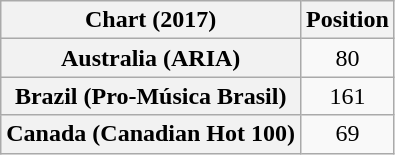<table class="wikitable sortable plainrowheaders" style="text-align:center;">
<tr>
<th>Chart (2017)</th>
<th>Position</th>
</tr>
<tr>
<th scope="row">Australia (ARIA)</th>
<td>80</td>
</tr>
<tr>
<th scope="row">Brazil (Pro-Música Brasil)</th>
<td>161</td>
</tr>
<tr>
<th scope="row">Canada (Canadian Hot 100)</th>
<td>69</td>
</tr>
</table>
